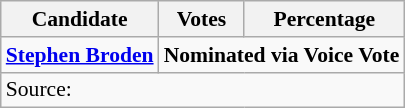<table class="wikitable sortable tpl-blanktable" style="font-size:90%;text-align:center;">
<tr>
<th rowspan="2">Candidate</th>
<th rowspan="2">Votes</th>
<th rowspan="2">Percentage</th>
</tr>
<tr>
</tr>
<tr>
<td style="text-align:left;"><strong><a href='#'>Stephen Broden</a></strong></td>
<td colspan="2"><strong>Nominated via Voice Vote</strong></td>
</tr>
<tr>
<td colspan="5" style="text-align:left;">Source:</td>
</tr>
</table>
